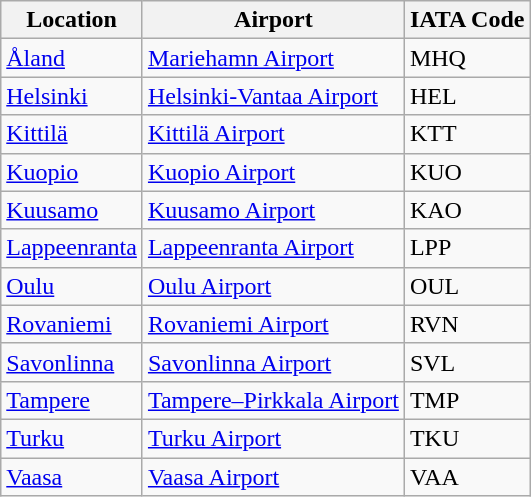<table class="wikitable sortable">
<tr>
<th>Location</th>
<th>Airport</th>
<th>IATA Code</th>
</tr>
<tr>
<td><a href='#'>Åland</a></td>
<td><a href='#'>Mariehamn Airport</a></td>
<td>MHQ</td>
</tr>
<tr>
<td><a href='#'>Helsinki</a></td>
<td><a href='#'>Helsinki-Vantaa Airport</a></td>
<td>HEL</td>
</tr>
<tr>
<td><a href='#'>Kittilä</a></td>
<td><a href='#'>Kittilä Airport</a></td>
<td>KTT</td>
</tr>
<tr>
<td><a href='#'>Kuopio</a></td>
<td><a href='#'>Kuopio Airport</a></td>
<td>KUO</td>
</tr>
<tr>
<td><a href='#'>Kuusamo</a></td>
<td><a href='#'>Kuusamo Airport</a></td>
<td>KAO</td>
</tr>
<tr>
<td><a href='#'>Lappeenranta</a></td>
<td><a href='#'>Lappeenranta Airport</a></td>
<td>LPP</td>
</tr>
<tr>
<td><a href='#'>Oulu</a></td>
<td><a href='#'>Oulu Airport</a></td>
<td>OUL</td>
</tr>
<tr>
<td><a href='#'>Rovaniemi</a></td>
<td><a href='#'>Rovaniemi Airport</a></td>
<td>RVN</td>
</tr>
<tr>
<td><a href='#'>Savonlinna</a></td>
<td><a href='#'>Savonlinna Airport</a></td>
<td>SVL</td>
</tr>
<tr>
<td><a href='#'>Tampere</a></td>
<td><a href='#'>Tampere–Pirkkala Airport</a></td>
<td>TMP</td>
</tr>
<tr>
<td><a href='#'>Turku</a></td>
<td><a href='#'>Turku Airport</a></td>
<td>TKU</td>
</tr>
<tr>
<td><a href='#'>Vaasa</a></td>
<td><a href='#'>Vaasa Airport</a></td>
<td>VAA</td>
</tr>
</table>
